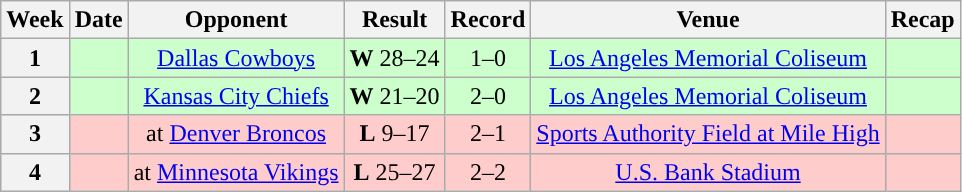<table class="wikitable" style="text-align:center">
<tr>
<th>Week</th>
<th>Date</th>
<th>Opponent</th>
<th>Result</th>
<th>Record</th>
<th>Venue</th>
<th>Recap</th>
</tr>
<tr style="background:#cfc">
<th>1</th>
<td></td>
<td><a href='#'>Dallas Cowboys</a></td>
<td><strong>W</strong>  28–24</td>
<td>1–0</td>
<td><a href='#'>Los Angeles Memorial Coliseum</a></td>
<td></td>
</tr>
<tr style="background:#cfc">
<th>2</th>
<td></td>
<td><a href='#'>Kansas City Chiefs</a></td>
<td><strong>W</strong> 21–20</td>
<td>2–0</td>
<td><a href='#'>Los Angeles Memorial Coliseum</a></td>
<td></td>
</tr>
<tr style="background:#fcc">
<th>3</th>
<td></td>
<td>at <a href='#'>Denver Broncos</a></td>
<td><strong>L</strong> 9–17</td>
<td>2–1</td>
<td><a href='#'>Sports Authority Field at Mile High</a></td>
<td></td>
</tr>
<tr style="background:#fcc">
<th>4</th>
<td></td>
<td>at <a href='#'>Minnesota Vikings</a></td>
<td><strong>L</strong> 25–27</td>
<td>2–2</td>
<td><a href='#'>U.S. Bank Stadium</a></td>
<td></td>
</tr>
</table>
